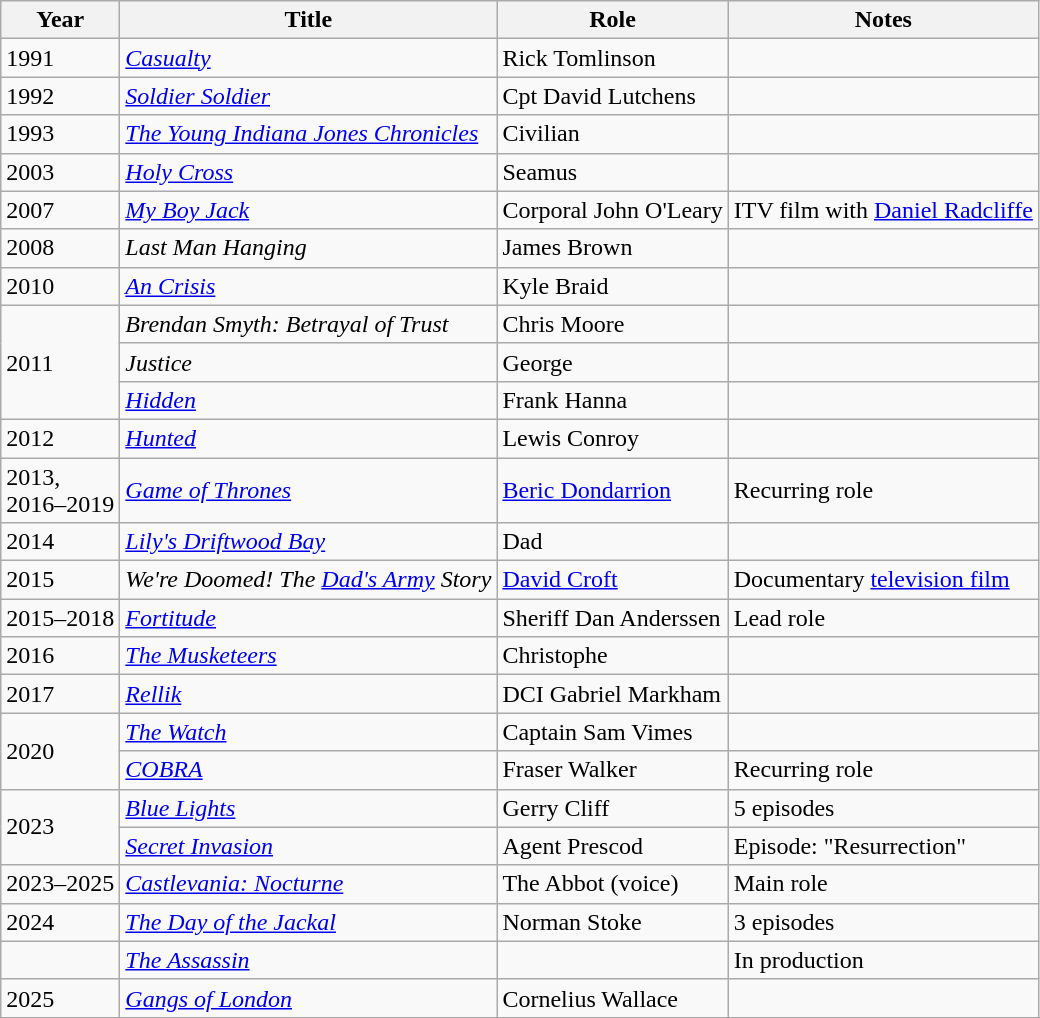<table class="wikitable sortable">
<tr>
<th>Year</th>
<th>Title</th>
<th>Role</th>
<th class="unsortable">Notes</th>
</tr>
<tr>
<td>1991</td>
<td><em><a href='#'>Casualty</a></em></td>
<td>Rick Tomlinson</td>
<td></td>
</tr>
<tr>
<td>1992</td>
<td><em><a href='#'>Soldier Soldier</a></em></td>
<td>Cpt David Lutchens</td>
<td></td>
</tr>
<tr>
<td>1993</td>
<td><em><a href='#'>The Young Indiana Jones Chronicles</a></em></td>
<td>Civilian</td>
<td></td>
</tr>
<tr>
<td>2003</td>
<td><em><a href='#'>Holy Cross</a></em></td>
<td>Seamus</td>
<td></td>
</tr>
<tr>
<td>2007</td>
<td><em><a href='#'>My Boy Jack</a></em></td>
<td>Corporal John O'Leary</td>
<td>ITV film with <a href='#'>Daniel Radcliffe</a></td>
</tr>
<tr>
<td>2008</td>
<td><em>Last Man Hanging</em></td>
<td>James Brown</td>
<td></td>
</tr>
<tr>
<td>2010</td>
<td><em><a href='#'>An Crisis</a></em></td>
<td>Kyle Braid</td>
<td></td>
</tr>
<tr>
<td rowspan="3">2011</td>
<td><em>Brendan Smyth: Betrayal of Trust</em></td>
<td>Chris Moore</td>
<td></td>
</tr>
<tr>
<td><em>Justice</em></td>
<td>George</td>
<td></td>
</tr>
<tr>
<td><em><a href='#'>Hidden</a></em></td>
<td>Frank Hanna</td>
<td></td>
</tr>
<tr>
<td>2012</td>
<td><em><a href='#'>Hunted</a></em></td>
<td>Lewis Conroy</td>
<td></td>
</tr>
<tr>
<td>2013,<br>2016–2019</td>
<td><em><a href='#'>Game of Thrones</a></em></td>
<td><a href='#'>Beric Dondarrion</a></td>
<td>Recurring role</td>
</tr>
<tr>
<td>2014</td>
<td><em><a href='#'>Lily's Driftwood Bay</a></em></td>
<td>Dad</td>
<td></td>
</tr>
<tr>
<td>2015</td>
<td><em>We're Doomed! The <a href='#'>Dad's Army</a> Story</em></td>
<td><a href='#'>David Croft</a></td>
<td>Documentary <a href='#'>television film</a></td>
</tr>
<tr>
<td>2015–2018</td>
<td><em><a href='#'>Fortitude</a></em></td>
<td>Sheriff Dan Anderssen</td>
<td>Lead role</td>
</tr>
<tr>
<td>2016</td>
<td><em><a href='#'>The Musketeers</a></em></td>
<td>Christophe</td>
<td></td>
</tr>
<tr>
<td>2017</td>
<td><em><a href='#'>Rellik</a></em></td>
<td>DCI Gabriel Markham</td>
<td></td>
</tr>
<tr>
<td rowspan="2">2020</td>
<td><em><a href='#'>The Watch</a></em></td>
<td>Captain Sam Vimes</td>
<td></td>
</tr>
<tr>
<td><em><a href='#'>COBRA</a></em></td>
<td>Fraser Walker</td>
<td>Recurring role</td>
</tr>
<tr>
<td rowspan="2">2023</td>
<td><em><a href='#'>Blue Lights</a></em></td>
<td>Gerry Cliff</td>
<td>5 episodes</td>
</tr>
<tr>
<td><em><a href='#'>Secret Invasion</a></em></td>
<td>Agent Prescod</td>
<td>Episode: "Resurrection"</td>
</tr>
<tr>
<td>2023–2025</td>
<td><em><a href='#'>Castlevania: Nocturne</a></em></td>
<td>The Abbot (voice)</td>
<td>Main role</td>
</tr>
<tr>
<td>2024</td>
<td><em><a href='#'>The Day of the Jackal</a></em></td>
<td>Norman Stoke</td>
<td>3 episodes</td>
</tr>
<tr>
<td></td>
<td><em><a href='#'>The Assassin</a></em></td>
<td></td>
<td>In production</td>
</tr>
<tr>
<td>2025</td>
<td><em><a href='#'>Gangs of London</a></em></td>
<td>Cornelius Wallace</td>
</tr>
</table>
